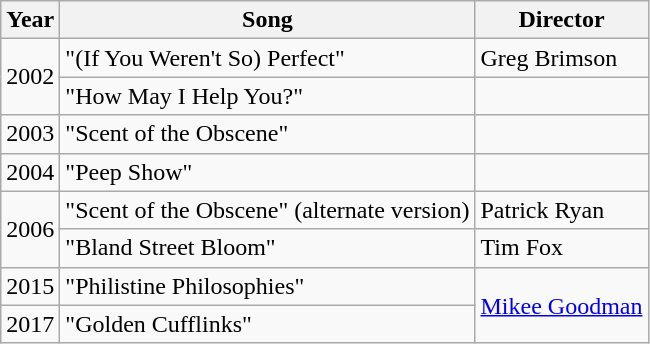<table class=wikitable>
<tr>
<th>Year</th>
<th>Song</th>
<th>Director</th>
</tr>
<tr>
<td rowspan=2>2002</td>
<td>"(If You Weren't So) Perfect"</td>
<td>Greg Brimson</td>
</tr>
<tr>
<td>"How May I Help You?"</td>
<td></td>
</tr>
<tr>
<td>2003</td>
<td>"Scent of the Obscene"</td>
<td></td>
</tr>
<tr>
<td>2004</td>
<td>"Peep Show"</td>
<td></td>
</tr>
<tr>
<td rowspan=2>2006</td>
<td>"Scent of the Obscene" (alternate version)</td>
<td>Patrick Ryan</td>
</tr>
<tr>
<td>"Bland Street Bloom"</td>
<td>Tim Fox</td>
</tr>
<tr>
<td>2015</td>
<td>"Philistine Philosophies"</td>
<td rowspan=2><a href='#'>Mikee Goodman</a></td>
</tr>
<tr>
<td>2017</td>
<td>"Golden Cufflinks"</td>
</tr>
</table>
